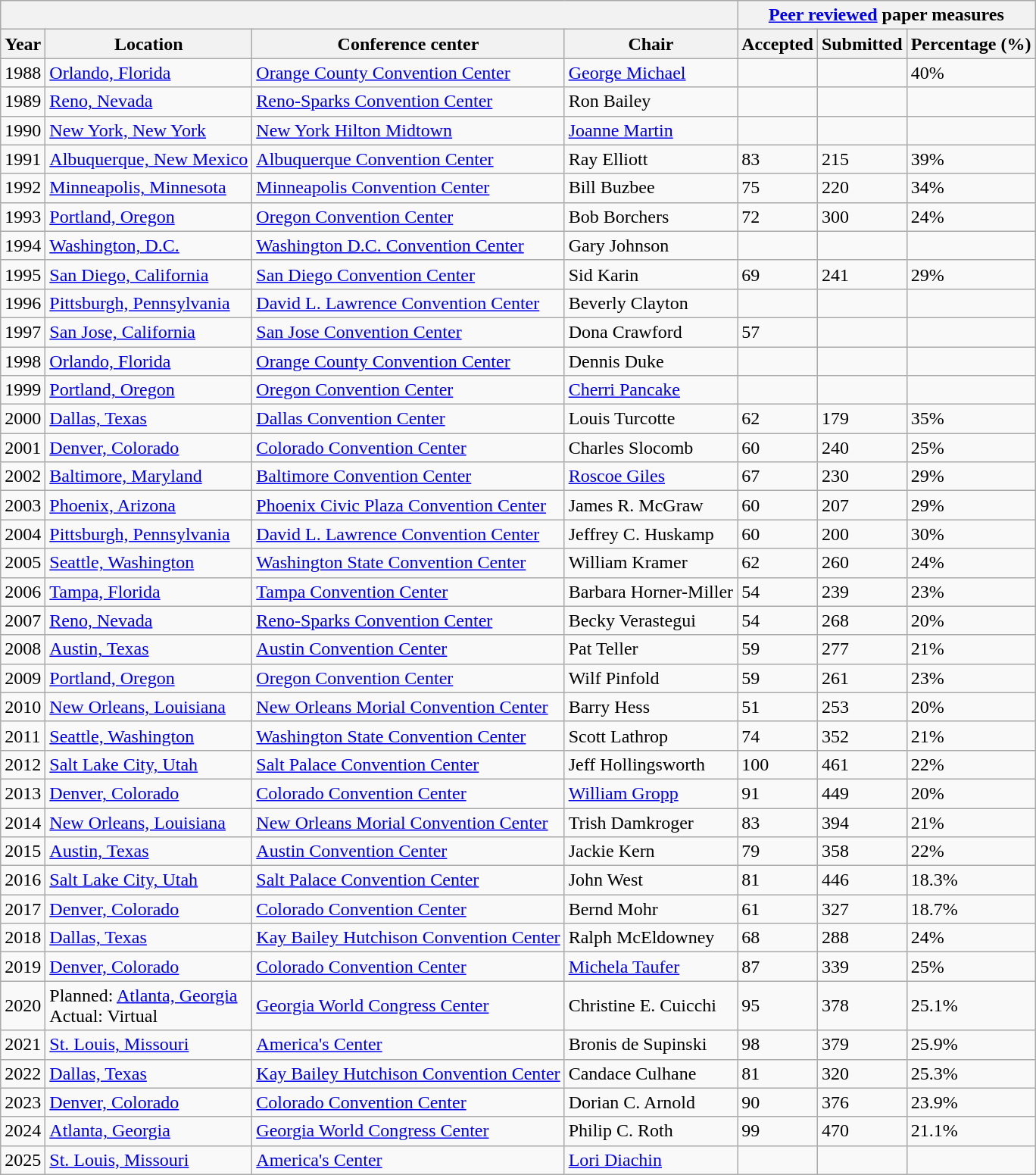<table class="wikitable">
<tr>
<th colspan="4"></th>
<th colspan="3"><a href='#'>Peer reviewed</a> paper measures</th>
</tr>
<tr>
<th>Year</th>
<th>Location</th>
<th>Conference center</th>
<th>Chair</th>
<th>Accepted</th>
<th>Submitted</th>
<th>Percentage (%)</th>
</tr>
<tr>
<td>1988</td>
<td><a href='#'>Orlando, Florida</a></td>
<td><a href='#'>Orange County Convention Center</a></td>
<td><a href='#'>George Michael</a></td>
<td></td>
<td></td>
<td>40%</td>
</tr>
<tr>
<td>1989</td>
<td><a href='#'>Reno, Nevada</a></td>
<td><a href='#'>Reno-Sparks Convention Center</a></td>
<td>Ron Bailey</td>
<td></td>
<td></td>
<td></td>
</tr>
<tr>
<td>1990</td>
<td><a href='#'>New York, New York</a></td>
<td><a href='#'>New York Hilton Midtown</a></td>
<td><a href='#'>Joanne Martin</a></td>
<td></td>
<td></td>
<td></td>
</tr>
<tr>
<td>1991</td>
<td><a href='#'>Albuquerque, New Mexico</a></td>
<td><a href='#'>Albuquerque Convention Center</a></td>
<td>Ray Elliott</td>
<td>83</td>
<td>215</td>
<td>39%</td>
</tr>
<tr>
<td>1992</td>
<td><a href='#'>Minneapolis, Minnesota</a></td>
<td><a href='#'>Minneapolis Convention Center</a></td>
<td>Bill Buzbee</td>
<td>75</td>
<td>220</td>
<td>34%</td>
</tr>
<tr>
<td>1993</td>
<td><a href='#'>Portland, Oregon</a></td>
<td><a href='#'>Oregon Convention Center</a></td>
<td>Bob Borchers</td>
<td>72</td>
<td>300</td>
<td>24%</td>
</tr>
<tr>
<td>1994</td>
<td><a href='#'>Washington, D.C.</a></td>
<td><a href='#'>Washington D.C. Convention Center</a></td>
<td>Gary Johnson</td>
<td></td>
<td></td>
<td></td>
</tr>
<tr>
<td>1995</td>
<td><a href='#'>San Diego, California</a></td>
<td><a href='#'>San Diego Convention Center</a></td>
<td>Sid Karin</td>
<td>69</td>
<td>241</td>
<td>29%</td>
</tr>
<tr>
<td>1996</td>
<td><a href='#'>Pittsburgh, Pennsylvania</a></td>
<td><a href='#'>David L. Lawrence Convention Center</a></td>
<td>Beverly Clayton</td>
<td></td>
<td></td>
<td></td>
</tr>
<tr>
<td>1997</td>
<td><a href='#'>San Jose, California</a></td>
<td><a href='#'>San Jose Convention Center</a></td>
<td>Dona Crawford</td>
<td>57</td>
<td></td>
<td></td>
</tr>
<tr>
<td>1998</td>
<td><a href='#'>Orlando, Florida</a></td>
<td><a href='#'>Orange County Convention Center</a></td>
<td>Dennis Duke</td>
<td></td>
<td></td>
<td></td>
</tr>
<tr>
<td>1999</td>
<td><a href='#'>Portland, Oregon</a></td>
<td><a href='#'>Oregon Convention Center</a></td>
<td><a href='#'>Cherri Pancake</a></td>
<td></td>
<td></td>
<td></td>
</tr>
<tr>
<td>2000</td>
<td><a href='#'>Dallas, Texas</a></td>
<td><a href='#'>Dallas Convention Center</a></td>
<td>Louis Turcotte</td>
<td>62</td>
<td>179</td>
<td>35%</td>
</tr>
<tr>
<td>2001</td>
<td><a href='#'>Denver, Colorado</a></td>
<td><a href='#'>Colorado Convention Center</a></td>
<td>Charles Slocomb</td>
<td>60</td>
<td>240</td>
<td>25%</td>
</tr>
<tr>
<td>2002</td>
<td><a href='#'>Baltimore, Maryland</a></td>
<td><a href='#'>Baltimore Convention Center</a></td>
<td><a href='#'>Roscoe Giles</a></td>
<td>67</td>
<td>230</td>
<td>29%</td>
</tr>
<tr>
<td>2003</td>
<td><a href='#'>Phoenix, Arizona</a></td>
<td><a href='#'>Phoenix Civic Plaza Convention Center</a></td>
<td>James R. McGraw</td>
<td>60</td>
<td>207</td>
<td>29%</td>
</tr>
<tr>
<td>2004</td>
<td><a href='#'>Pittsburgh, Pennsylvania</a></td>
<td><a href='#'>David L. Lawrence Convention Center</a></td>
<td>Jeffrey C. Huskamp</td>
<td>60</td>
<td>200</td>
<td>30%</td>
</tr>
<tr>
<td>2005</td>
<td><a href='#'>Seattle, Washington</a></td>
<td><a href='#'>Washington State Convention Center</a></td>
<td>William Kramer</td>
<td>62</td>
<td>260</td>
<td>24% </td>
</tr>
<tr>
<td>2006</td>
<td><a href='#'>Tampa, Florida</a></td>
<td><a href='#'>Tampa Convention Center</a></td>
<td>Barbara Horner-Miller</td>
<td>54</td>
<td>239</td>
<td>23%</td>
</tr>
<tr>
<td>2007</td>
<td><a href='#'>Reno, Nevada</a></td>
<td><a href='#'>Reno-Sparks Convention Center</a></td>
<td>Becky Verastegui</td>
<td>54</td>
<td>268</td>
<td>20%</td>
</tr>
<tr>
<td>2008</td>
<td><a href='#'>Austin, Texas</a></td>
<td><a href='#'>Austin Convention Center</a></td>
<td>Pat Teller</td>
<td>59</td>
<td>277</td>
<td>21%</td>
</tr>
<tr>
<td>2009</td>
<td><a href='#'>Portland, Oregon</a></td>
<td><a href='#'>Oregon Convention Center</a></td>
<td>Wilf Pinfold</td>
<td>59</td>
<td>261</td>
<td>23%</td>
</tr>
<tr>
<td>2010</td>
<td><a href='#'>New Orleans, Louisiana</a></td>
<td><a href='#'>New Orleans Morial Convention Center</a></td>
<td>Barry Hess</td>
<td>51</td>
<td>253</td>
<td>20%</td>
</tr>
<tr>
<td>2011</td>
<td><a href='#'>Seattle, Washington</a></td>
<td><a href='#'>Washington State Convention Center</a></td>
<td>Scott Lathrop</td>
<td>74</td>
<td>352</td>
<td>21%</td>
</tr>
<tr>
<td>2012</td>
<td><a href='#'>Salt Lake City, Utah</a></td>
<td><a href='#'>Salt Palace Convention Center</a></td>
<td>Jeff Hollingsworth</td>
<td>100</td>
<td>461</td>
<td>22% </td>
</tr>
<tr>
<td>2013</td>
<td><a href='#'>Denver, Colorado</a></td>
<td><a href='#'>Colorado Convention Center</a></td>
<td><a href='#'>William Gropp</a></td>
<td>91</td>
<td>449</td>
<td>20%</td>
</tr>
<tr>
<td>2014</td>
<td><a href='#'>New Orleans, Louisiana</a></td>
<td><a href='#'>New Orleans Morial Convention Center</a></td>
<td>Trish Damkroger</td>
<td>83</td>
<td>394</td>
<td>21%</td>
</tr>
<tr>
<td>2015</td>
<td><a href='#'>Austin, Texas</a></td>
<td><a href='#'>Austin Convention Center</a></td>
<td>Jackie Kern</td>
<td>79</td>
<td>358</td>
<td>22% </td>
</tr>
<tr>
<td>2016</td>
<td><a href='#'>Salt Lake City, Utah</a></td>
<td><a href='#'>Salt Palace Convention Center</a></td>
<td>John West</td>
<td>81</td>
<td>446</td>
<td>18.3%</td>
</tr>
<tr>
<td>2017</td>
<td><a href='#'>Denver, Colorado</a></td>
<td><a href='#'>Colorado Convention Center</a></td>
<td>Bernd Mohr</td>
<td>61</td>
<td>327</td>
<td>18.7%</td>
</tr>
<tr>
<td>2018</td>
<td><a href='#'>Dallas, Texas</a></td>
<td><a href='#'>Kay Bailey Hutchison Convention Center</a></td>
<td>Ralph McEldowney </td>
<td>68</td>
<td>288</td>
<td>24%</td>
</tr>
<tr>
<td>2019</td>
<td><a href='#'>Denver, Colorado</a></td>
<td><a href='#'>Colorado Convention Center</a></td>
<td><a href='#'>Michela Taufer</a></td>
<td>87</td>
<td>339</td>
<td>25%</td>
</tr>
<tr>
<td>2020</td>
<td>Planned: <a href='#'>Atlanta, Georgia</a><br>Actual: Virtual</td>
<td><a href='#'>Georgia World Congress Center</a></td>
<td>Christine E. Cuicchi</td>
<td>95</td>
<td>378</td>
<td>25.1%</td>
</tr>
<tr>
<td>2021</td>
<td><a href='#'>St. Louis, Missouri</a></td>
<td><a href='#'>America's Center</a></td>
<td>Bronis de Supinski</td>
<td>98</td>
<td>379</td>
<td>25.9%</td>
</tr>
<tr>
<td>2022</td>
<td><a href='#'>Dallas, Texas</a></td>
<td><a href='#'>Kay Bailey Hutchison Convention Center</a></td>
<td>Candace Culhane</td>
<td>81</td>
<td>320</td>
<td>25.3%</td>
</tr>
<tr>
<td>2023</td>
<td><a href='#'>Denver, Colorado</a></td>
<td><a href='#'>Colorado Convention Center</a></td>
<td>Dorian C. Arnold</td>
<td>90</td>
<td>376</td>
<td>23.9%</td>
</tr>
<tr>
<td>2024</td>
<td><a href='#'>Atlanta, Georgia</a></td>
<td><a href='#'>Georgia World Congress Center</a></td>
<td>Philip C. Roth</td>
<td>99</td>
<td>470</td>
<td>21.1%</td>
</tr>
<tr>
<td>2025</td>
<td><a href='#'>St. Louis, Missouri</a></td>
<td><a href='#'>America's Center</a></td>
<td><a href='#'>Lori Diachin</a></td>
<td></td>
<td></td>
<td></td>
</tr>
</table>
